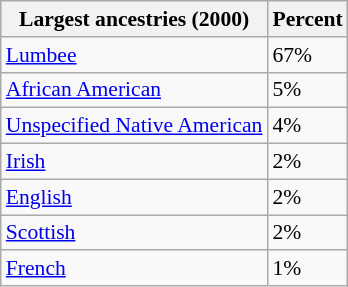<table class="wikitable sortable collapsible" style="font-size: 90%;">
<tr>
<th>Largest ancestries (2000)</th>
<th>Percent</th>
</tr>
<tr>
<td><a href='#'>Lumbee</a></td>
<td>67%</td>
</tr>
<tr>
<td><a href='#'>African American</a></td>
<td>5%</td>
</tr>
<tr>
<td><a href='#'>Unspecified Native American</a></td>
<td>4%</td>
</tr>
<tr>
<td><a href='#'>Irish</a></td>
<td>2%</td>
</tr>
<tr>
<td><a href='#'>English</a></td>
<td>2%</td>
</tr>
<tr>
<td><a href='#'>Scottish</a></td>
<td>2%</td>
</tr>
<tr>
<td><a href='#'>French</a></td>
<td>1%</td>
</tr>
</table>
